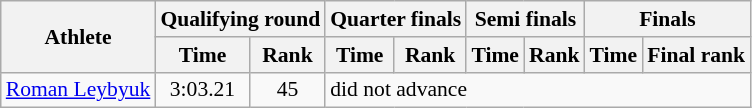<table class="wikitable" style="font-size:90%">
<tr>
<th rowspan="2">Athlete</th>
<th colspan="2">Qualifying round</th>
<th colspan="2">Quarter finals</th>
<th colspan="2">Semi finals</th>
<th colspan="2">Finals</th>
</tr>
<tr>
<th>Time</th>
<th>Rank</th>
<th>Time</th>
<th>Rank</th>
<th>Time</th>
<th>Rank</th>
<th>Time</th>
<th>Final rank</th>
</tr>
<tr>
<td><a href='#'>Roman Leybyuk</a></td>
<td align="center">3:03.21</td>
<td align="center">45</td>
<td colspan="6">did not advance</td>
</tr>
</table>
